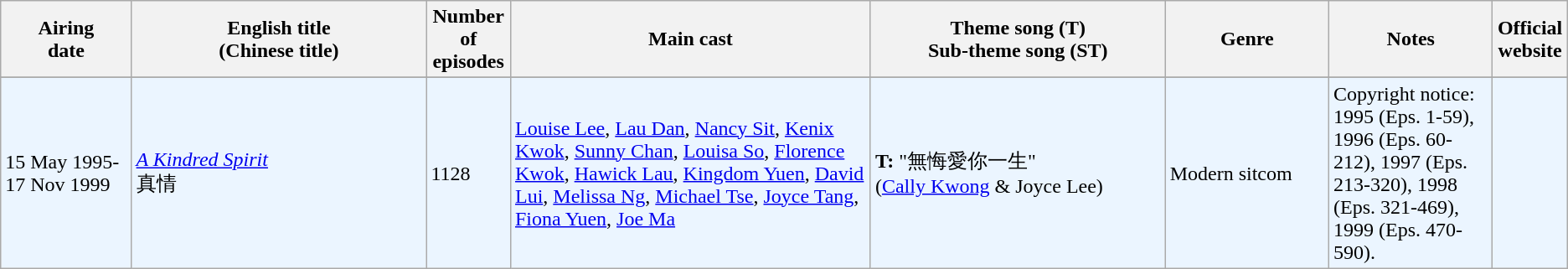<table class="wikitable">
<tr>
<th align=center width=8% bgcolor="silver">Airing<br>date</th>
<th align=center width=18% bgcolor="silver">English title <br> (Chinese title)</th>
<th align=center width=5% bgcolor="silver">Number of episodes</th>
<th align=center width=22% bgcolor="silver">Main cast</th>
<th align=center width=18% bgcolor="silver">Theme song (T) <br>Sub-theme song (ST)</th>
<th align=center width=10% bgcolor="silver">Genre</th>
<th align=center width=10% bgcolor="silver">Notes</th>
<th align=center width=1% bgcolor="silver">Official website</th>
</tr>
<tr>
</tr>
<tr ---- bgcolor="#ebf5ff">
<td>15 May 1995- <br> 17 Nov 1999</td>
<td><em><a href='#'>A Kindred Spirit</a></em> <br> 真情</td>
<td>1128</td>
<td><a href='#'>Louise Lee</a>, <a href='#'>Lau Dan</a>, <a href='#'>Nancy Sit</a>, <a href='#'>Kenix Kwok</a>, <a href='#'>Sunny Chan</a>, <a href='#'>Louisa So</a>, <a href='#'>Florence Kwok</a>, <a href='#'>Hawick Lau</a>, <a href='#'>Kingdom Yuen</a>, <a href='#'>David Lui</a>, <a href='#'>Melissa Ng</a>, <a href='#'>Michael Tse</a>, <a href='#'>Joyce Tang</a>, <a href='#'>Fiona Yuen</a>, <a href='#'>Joe Ma</a></td>
<td><strong>T:</strong> "無悔愛你一生" <br>(<a href='#'>Cally Kwong</a> & Joyce Lee)</td>
<td>Modern sitcom</td>
<td>Copyright notice: 1995 (Eps. 1-59), 1996 (Eps. 60-212), 1997 (Eps. 213-320), 1998 (Eps. 321-469), 1999 (Eps. 470-590).</td>
<td> </td>
</tr>
</table>
